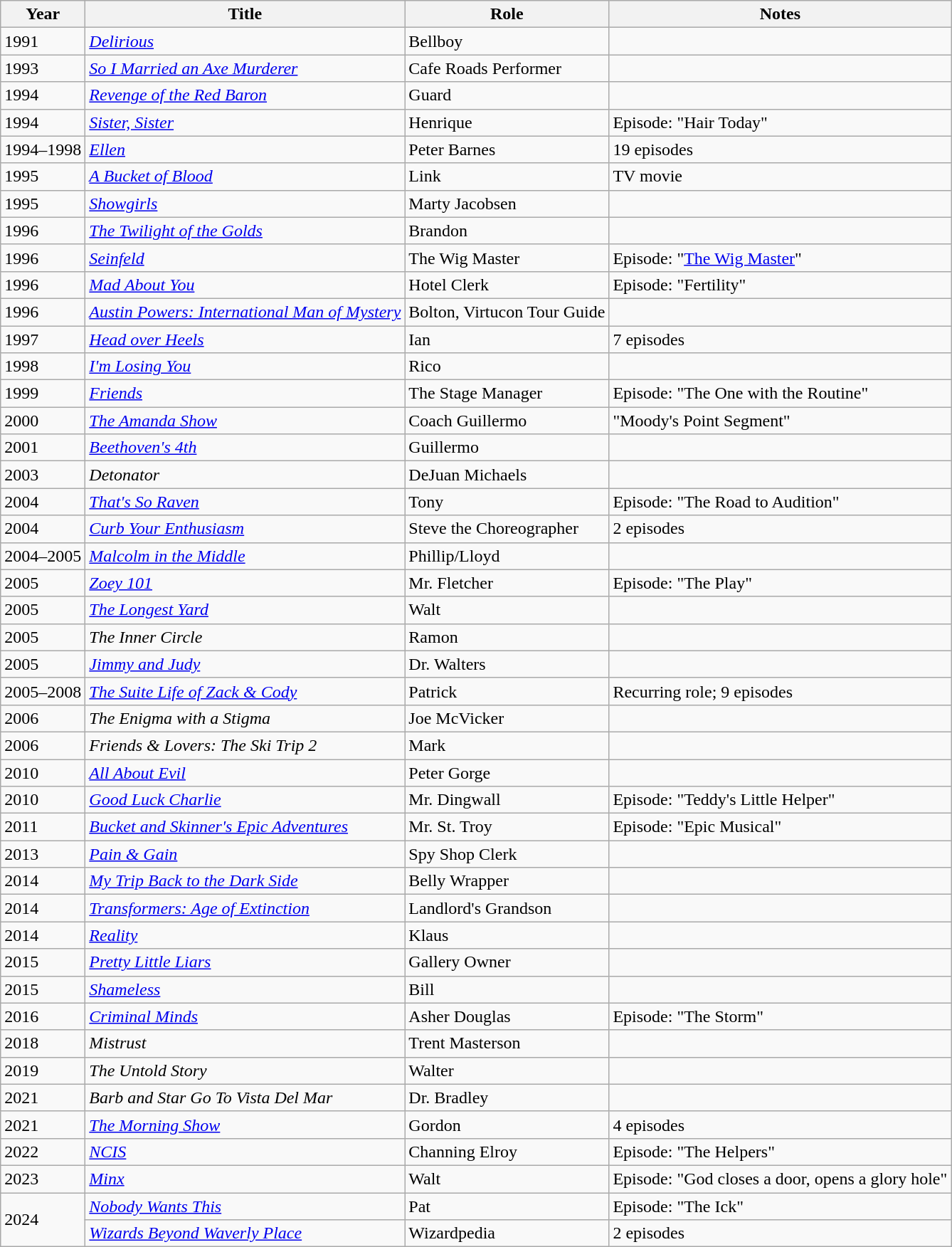<table class="wikitable sortable">
<tr>
<th>Year</th>
<th>Title</th>
<th>Role</th>
<th class="unsortable">Notes</th>
</tr>
<tr>
<td>1991</td>
<td><em><a href='#'>Delirious</a></em></td>
<td>Bellboy</td>
<td></td>
</tr>
<tr>
<td>1993</td>
<td><em><a href='#'>So I Married an Axe Murderer</a></em></td>
<td>Cafe Roads Performer</td>
<td></td>
</tr>
<tr>
<td>1994</td>
<td><em><a href='#'>Revenge of the Red Baron</a></em></td>
<td>Guard</td>
<td></td>
</tr>
<tr>
<td>1994</td>
<td><em><a href='#'>Sister, Sister</a></em></td>
<td>Henrique</td>
<td>Episode: "Hair Today"</td>
</tr>
<tr>
<td>1994–1998</td>
<td><em><a href='#'>Ellen</a></em></td>
<td>Peter Barnes</td>
<td>19 episodes</td>
</tr>
<tr>
<td>1995</td>
<td><em><a href='#'>A Bucket of Blood</a></em></td>
<td>Link</td>
<td>TV movie</td>
</tr>
<tr>
<td>1995</td>
<td><em><a href='#'>Showgirls</a></em></td>
<td>Marty Jacobsen</td>
<td></td>
</tr>
<tr>
<td>1996</td>
<td><em><a href='#'>The Twilight of the Golds</a></em></td>
<td>Brandon</td>
<td></td>
</tr>
<tr>
<td>1996</td>
<td><em><a href='#'>Seinfeld</a></em></td>
<td>The Wig Master</td>
<td>Episode: "<a href='#'>The Wig Master</a>"</td>
</tr>
<tr>
<td>1996</td>
<td><em><a href='#'>Mad About You</a></em></td>
<td>Hotel Clerk</td>
<td>Episode: "Fertility"</td>
</tr>
<tr>
<td>1996</td>
<td><em><a href='#'>Austin Powers: International Man of Mystery</a></em></td>
<td>Bolton, Virtucon Tour Guide</td>
<td></td>
</tr>
<tr>
<td>1997</td>
<td><em><a href='#'>Head over Heels</a></em></td>
<td>Ian</td>
<td>7 episodes</td>
</tr>
<tr>
<td>1998</td>
<td><em><a href='#'>I'm Losing You</a></em></td>
<td>Rico</td>
<td></td>
</tr>
<tr>
<td>1999</td>
<td><em><a href='#'>Friends</a></em></td>
<td>The Stage Manager</td>
<td>Episode: "The One with the Routine"</td>
</tr>
<tr>
<td>2000</td>
<td><em><a href='#'>The Amanda Show</a></em></td>
<td>Coach Guillermo</td>
<td>"Moody's Point Segment"</td>
</tr>
<tr>
<td>2001</td>
<td><em><a href='#'>Beethoven's 4th</a></em></td>
<td>Guillermo</td>
<td></td>
</tr>
<tr>
<td>2003</td>
<td><em>Detonator</em></td>
<td>DeJuan Michaels</td>
<td></td>
</tr>
<tr>
<td>2004</td>
<td><em><a href='#'>That's So Raven</a></em></td>
<td>Tony</td>
<td>Episode: "The Road to Audition"</td>
</tr>
<tr>
<td>2004</td>
<td><em><a href='#'>Curb Your Enthusiasm</a></em></td>
<td>Steve the Choreographer</td>
<td>2 episodes</td>
</tr>
<tr>
<td>2004–2005</td>
<td><em><a href='#'>Malcolm in the Middle</a></em></td>
<td>Phillip/Lloyd</td>
<td></td>
</tr>
<tr>
<td>2005</td>
<td><em><a href='#'>Zoey 101</a></em></td>
<td>Mr. Fletcher</td>
<td>Episode: "The Play"</td>
</tr>
<tr>
<td>2005</td>
<td><em><a href='#'>The Longest Yard</a></em></td>
<td>Walt</td>
<td></td>
</tr>
<tr>
<td>2005</td>
<td><em>The Inner Circle</em></td>
<td>Ramon</td>
<td></td>
</tr>
<tr>
<td>2005</td>
<td><em><a href='#'>Jimmy and Judy</a></em></td>
<td>Dr. Walters</td>
<td></td>
</tr>
<tr>
<td>2005–2008</td>
<td><em><a href='#'>The Suite Life of Zack & Cody</a></em></td>
<td>Patrick</td>
<td>Recurring role; 9 episodes</td>
</tr>
<tr>
<td>2006</td>
<td><em>The Enigma with a Stigma</em></td>
<td>Joe McVicker</td>
<td></td>
</tr>
<tr>
<td>2006</td>
<td><em>Friends & Lovers: The Ski Trip 2</em></td>
<td>Mark</td>
<td></td>
</tr>
<tr>
<td>2010</td>
<td><em><a href='#'>All About Evil</a></em></td>
<td>Peter Gorge</td>
<td></td>
</tr>
<tr>
<td>2010</td>
<td><em><a href='#'>Good Luck Charlie</a></em></td>
<td>Mr. Dingwall</td>
<td>Episode: "Teddy's Little Helper"</td>
</tr>
<tr>
<td>2011</td>
<td><em><a href='#'>Bucket and Skinner's Epic Adventures</a></em></td>
<td>Mr. St. Troy</td>
<td>Episode: "Epic Musical"</td>
</tr>
<tr>
<td>2013</td>
<td><em><a href='#'>Pain & Gain</a></em></td>
<td>Spy Shop Clerk</td>
<td></td>
</tr>
<tr>
<td>2014</td>
<td><em><a href='#'>My Trip Back to the Dark Side</a></em></td>
<td>Belly Wrapper</td>
<td></td>
</tr>
<tr>
<td>2014</td>
<td><em><a href='#'>Transformers: Age of Extinction</a></em></td>
<td>Landlord's Grandson</td>
<td></td>
</tr>
<tr>
<td>2014</td>
<td><em><a href='#'>Reality</a></em></td>
<td>Klaus</td>
<td></td>
</tr>
<tr>
<td>2015</td>
<td><em><a href='#'>Pretty Little Liars</a></em></td>
<td>Gallery Owner</td>
<td></td>
</tr>
<tr>
<td>2015</td>
<td><em><a href='#'>Shameless</a></em></td>
<td>Bill</td>
<td></td>
</tr>
<tr>
<td>2016</td>
<td><em><a href='#'>Criminal Minds</a></em></td>
<td>Asher Douglas</td>
<td>Episode: "The Storm"</td>
</tr>
<tr>
<td>2018</td>
<td><em>Mistrust</em></td>
<td>Trent Masterson</td>
<td></td>
</tr>
<tr>
<td>2019</td>
<td><em>The Untold Story</em></td>
<td>Walter</td>
<td></td>
</tr>
<tr>
<td>2021</td>
<td><em>Barb and Star Go To Vista Del Mar</em></td>
<td>Dr. Bradley</td>
<td></td>
</tr>
<tr>
<td>2021</td>
<td><em><a href='#'>The Morning Show</a></em></td>
<td>Gordon</td>
<td>4 episodes</td>
</tr>
<tr>
<td>2022</td>
<td><em><a href='#'>NCIS</a></em></td>
<td>Channing Elroy</td>
<td>Episode: "The Helpers"</td>
</tr>
<tr>
<td>2023</td>
<td><em><a href='#'>Minx</a></em></td>
<td>Walt</td>
<td>Episode: "God closes a door, opens a glory hole"</td>
</tr>
<tr>
<td rowspan="2">2024</td>
<td><em><a href='#'>Nobody Wants This</a></em></td>
<td>Pat</td>
<td>Episode: "The Ick"</td>
</tr>
<tr>
<td><em><a href='#'>Wizards Beyond Waverly Place</a></em></td>
<td>Wizardpedia</td>
<td>2 episodes</td>
</tr>
</table>
